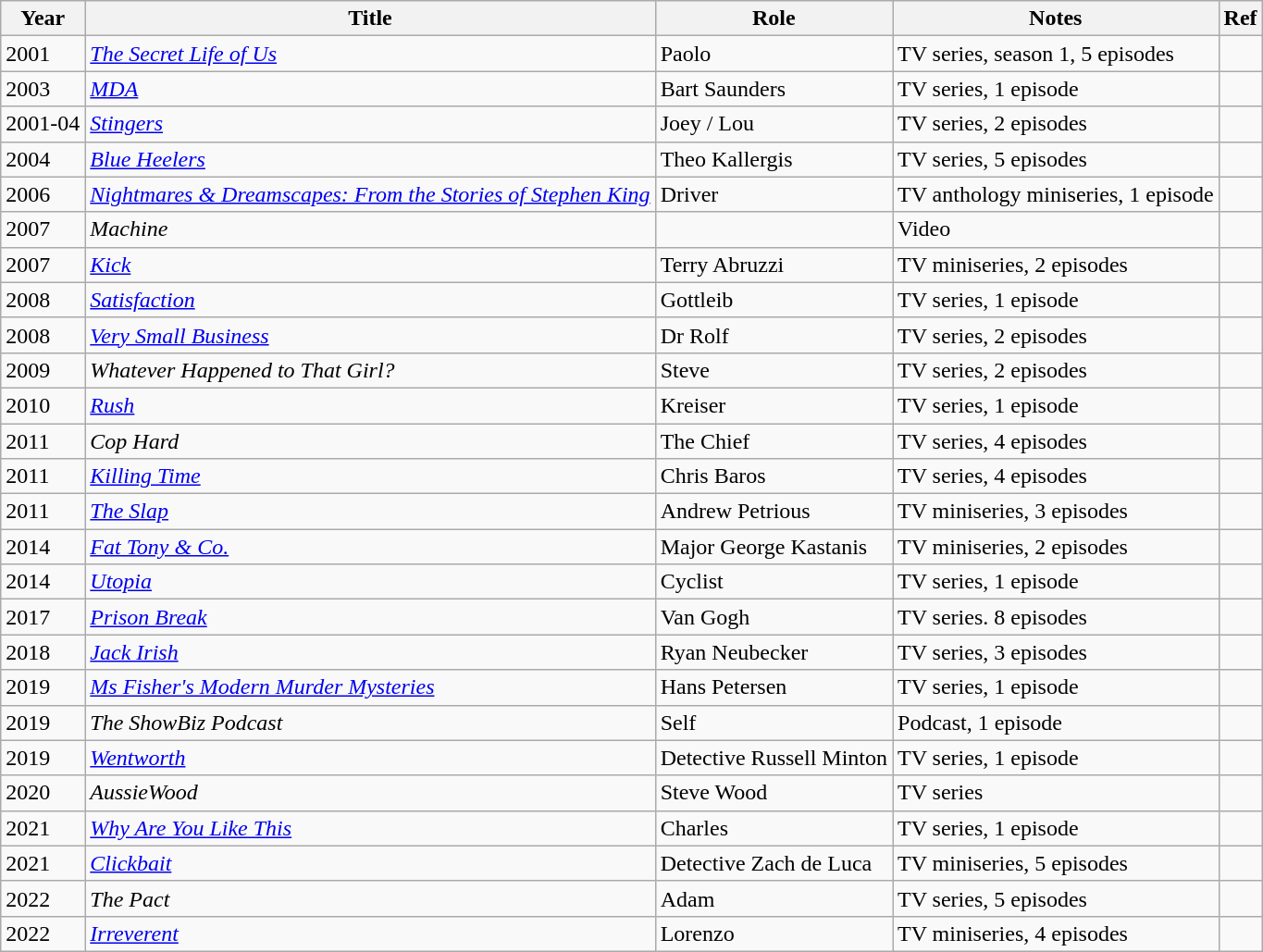<table class="wikitable sortable">
<tr>
<th>Year</th>
<th>Title</th>
<th>Role</th>
<th>Notes</th>
<th>Ref</th>
</tr>
<tr>
<td>2001</td>
<td><em><a href='#'>The Secret Life of Us</a></em></td>
<td>Paolo</td>
<td>TV series, season 1, 5 episodes</td>
<td></td>
</tr>
<tr>
<td>2003</td>
<td><em><a href='#'>MDA</a></em></td>
<td>Bart Saunders</td>
<td>TV series, 1 episode</td>
<td></td>
</tr>
<tr>
<td>2001-04</td>
<td><em><a href='#'>Stingers</a></em></td>
<td>Joey / Lou</td>
<td>TV series, 2 episodes</td>
<td></td>
</tr>
<tr>
<td>2004</td>
<td><em><a href='#'>Blue Heelers</a></em></td>
<td>Theo Kallergis</td>
<td>TV series, 5 episodes</td>
<td></td>
</tr>
<tr>
<td>2006</td>
<td><em><a href='#'>Nightmares & Dreamscapes: From the Stories of Stephen King</a></em></td>
<td>Driver</td>
<td>TV anthology miniseries, 1 episode</td>
<td></td>
</tr>
<tr>
<td>2007</td>
<td><em>Machine</em></td>
<td></td>
<td>Video</td>
<td></td>
</tr>
<tr>
<td>2007</td>
<td><em><a href='#'>Kick</a></em></td>
<td>Terry Abruzzi</td>
<td>TV miniseries, 2 episodes</td>
<td></td>
</tr>
<tr>
<td>2008</td>
<td><em><a href='#'>Satisfaction</a></em></td>
<td>Gottleib</td>
<td>TV series, 1 episode</td>
<td></td>
</tr>
<tr>
<td>2008</td>
<td><em><a href='#'>Very Small Business</a></em></td>
<td>Dr Rolf</td>
<td>TV series, 2 episodes</td>
<td></td>
</tr>
<tr>
<td>2009</td>
<td><em>Whatever Happened to That Girl?</em></td>
<td>Steve</td>
<td>TV series, 2 episodes</td>
<td></td>
</tr>
<tr>
<td>2010</td>
<td><em><a href='#'>Rush</a></em></td>
<td>Kreiser</td>
<td>TV series, 1 episode</td>
<td></td>
</tr>
<tr>
<td>2011</td>
<td><em>Cop Hard</em></td>
<td>The Chief</td>
<td>TV series, 4 episodes</td>
<td></td>
</tr>
<tr>
<td>2011</td>
<td><em><a href='#'>Killing Time</a></em></td>
<td>Chris Baros</td>
<td>TV series, 4 episodes</td>
<td></td>
</tr>
<tr>
<td>2011</td>
<td><em><a href='#'>The Slap</a></em></td>
<td>Andrew Petrious</td>
<td>TV miniseries, 3 episodes</td>
<td></td>
</tr>
<tr>
<td>2014</td>
<td><em><a href='#'>Fat Tony & Co.</a></em></td>
<td>Major George Kastanis</td>
<td>TV miniseries, 2 episodes</td>
<td></td>
</tr>
<tr>
<td>2014</td>
<td><em><a href='#'>Utopia</a></em></td>
<td>Cyclist</td>
<td>TV series, 1 episode</td>
<td></td>
</tr>
<tr>
<td>2017</td>
<td><em><a href='#'>Prison Break</a></em></td>
<td>Van Gogh</td>
<td>TV series. 8 episodes</td>
<td></td>
</tr>
<tr>
<td>2018</td>
<td><em><a href='#'>Jack Irish</a></em></td>
<td>Ryan Neubecker</td>
<td>TV series, 3 episodes</td>
<td></td>
</tr>
<tr>
<td>2019</td>
<td><em><a href='#'>Ms Fisher's Modern Murder Mysteries</a></em></td>
<td>Hans Petersen</td>
<td>TV series, 1 episode</td>
<td></td>
</tr>
<tr>
<td>2019</td>
<td><em>The ShowBiz Podcast</em></td>
<td>Self</td>
<td>Podcast, 1 episode</td>
<td></td>
</tr>
<tr>
<td>2019</td>
<td><em><a href='#'>Wentworth</a></em></td>
<td>Detective Russell Minton</td>
<td>TV series, 1 episode</td>
<td></td>
</tr>
<tr>
<td>2020</td>
<td><em>AussieWood</em></td>
<td>Steve Wood</td>
<td>TV series</td>
<td></td>
</tr>
<tr>
<td>2021</td>
<td><em><a href='#'>Why Are You Like This</a></em></td>
<td>Charles</td>
<td>TV series, 1 episode</td>
<td></td>
</tr>
<tr>
<td>2021</td>
<td><em><a href='#'>Clickbait</a></em></td>
<td>Detective Zach de Luca</td>
<td>TV miniseries, 5 episodes</td>
<td></td>
</tr>
<tr>
<td>2022</td>
<td><em>The Pact</em></td>
<td>Adam</td>
<td>TV series, 5 episodes</td>
<td></td>
</tr>
<tr>
<td>2022</td>
<td><em><a href='#'>Irreverent</a></em></td>
<td>Lorenzo</td>
<td>TV miniseries, 4 episodes</td>
<td></td>
</tr>
</table>
